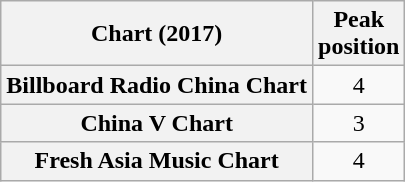<table class="wikitable plainrowheaders sortable" style="text-align:center;" border="1">
<tr>
<th scope="col">Chart (2017)</th>
<th scope="col">Peak<br>position</th>
</tr>
<tr>
<th scope="row">Billboard Radio China Chart</th>
<td>4</td>
</tr>
<tr>
<th scope="row">China V Chart</th>
<td>3</td>
</tr>
<tr>
<th scope="row">Fresh Asia Music Chart</th>
<td>4</td>
</tr>
</table>
